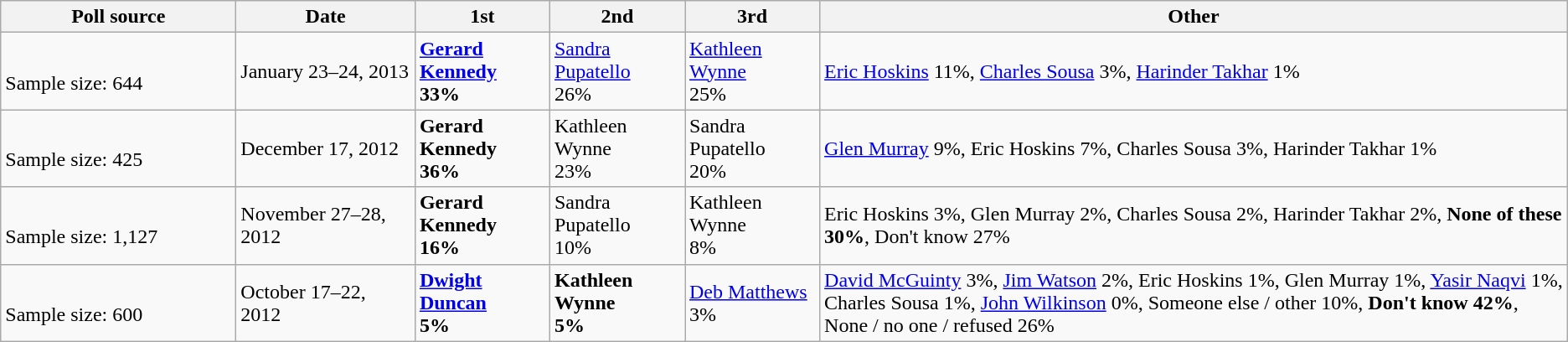<table class="wikitable">
<tr>
<th style="width:180px;">Poll source</th>
<th style="width:135px;">Date</th>
<th style="width:100px;">1st</th>
<th style="width:100px;">2nd</th>
<th style="width:100px;">3rd</th>
<th>Other</th>
</tr>
<tr>
<td><br>Sample size: 644</td>
<td>January 23–24, 2013</td>
<td><strong><a href='#'>Gerard Kennedy</a><br>33%</strong></td>
<td><a href='#'>Sandra Pupatello</a><br>26%</td>
<td><a href='#'>Kathleen Wynne</a><br>25%</td>
<td><a href='#'>Eric Hoskins</a> 11%, <a href='#'>Charles Sousa</a> 3%, <a href='#'>Harinder Takhar</a> 1%</td>
</tr>
<tr>
<td><br>Sample size: 425</td>
<td>December 17, 2012</td>
<td><strong>Gerard Kennedy<br>36%</strong></td>
<td>Kathleen Wynne<br>23%</td>
<td>Sandra Pupatello<br>20%</td>
<td><a href='#'>Glen Murray</a> 9%, Eric Hoskins 7%, Charles Sousa 3%, Harinder Takhar 1%</td>
</tr>
<tr>
<td><br>Sample size: 1,127</td>
<td>November 27–28, 2012</td>
<td><strong>Gerard Kennedy<br>16%</strong></td>
<td>Sandra Pupatello<br>10%</td>
<td>Kathleen Wynne<br>8%</td>
<td>Eric Hoskins 3%, Glen Murray 2%, Charles Sousa 2%, Harinder Takhar 2%, <strong>None of these 30%</strong>, Don't know 27%</td>
</tr>
<tr>
<td><br>Sample size: 600</td>
<td>October 17–22, 2012</td>
<td><strong><a href='#'>Dwight Duncan</a><br>5%</strong></td>
<td><strong>Kathleen Wynne<br>5%</strong></td>
<td><a href='#'>Deb Matthews</a><br>3%</td>
<td><a href='#'>David McGuinty</a> 3%, <a href='#'>Jim Watson</a> 2%, Eric Hoskins 1%, Glen Murray 1%, <a href='#'>Yasir Naqvi</a> 1%, Charles Sousa 1%, <a href='#'>John Wilkinson</a> 0%, Someone else / other 10%, <strong>Don't know 42%</strong>, None / no one / refused 26%</td>
</tr>
</table>
